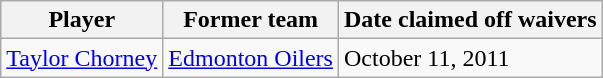<table class="wikitable">
<tr>
<th>Player</th>
<th>Former team</th>
<th>Date claimed off waivers</th>
</tr>
<tr>
<td><a href='#'>Taylor Chorney</a></td>
<td><a href='#'>Edmonton Oilers</a></td>
<td>October 11, 2011</td>
</tr>
</table>
